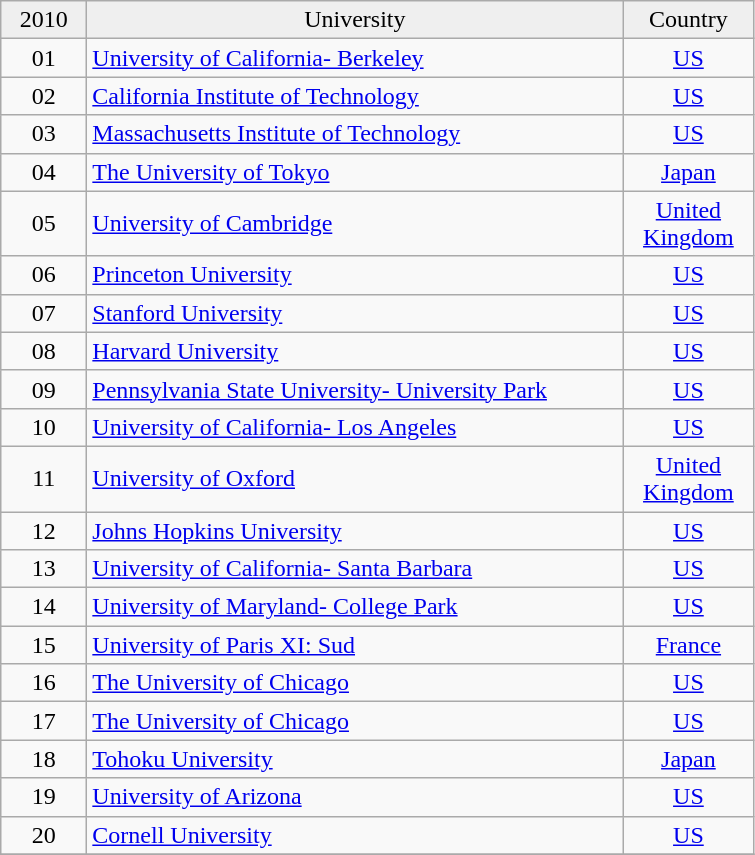<table class="wikitable sortable">
<tr bgColor="#efefef">
<td width="50" align="center">2010</td>
<td width="350" align="center">University</td>
<td width="80" align="center">Country</td>
</tr>
<tr>
<td width="50" align="center">01</td>
<td width="350" align="left"><a href='#'>University of California- Berkeley</a></td>
<td width="80" align="center"><a href='#'>US</a></td>
</tr>
<tr>
<td width="50" align="center">02</td>
<td width="350" align="left"><a href='#'>California Institute of Technology</a></td>
<td width="80" align="center"><a href='#'>US</a></td>
</tr>
<tr>
<td width="50" align="center">03</td>
<td width="350" align="left"><a href='#'>Massachusetts Institute of Technology</a></td>
<td width="80" align="center"><a href='#'>US</a></td>
</tr>
<tr>
<td width="50" align="center">04</td>
<td width="350" align="left"><a href='#'>The University of Tokyo</a></td>
<td width="80" align="center"><a href='#'>Japan</a></td>
</tr>
<tr>
<td width="50" align="center">05</td>
<td width="350" align="left"><a href='#'>University of Cambridge</a></td>
<td width="80" align="center"><a href='#'>United Kingdom</a></td>
</tr>
<tr>
<td width="50" align="center">06</td>
<td width="350" align="left"><a href='#'>Princeton University</a></td>
<td width="80" align="center"><a href='#'>US</a></td>
</tr>
<tr>
<td width="50" align="center">07</td>
<td width="350" align="left"><a href='#'>Stanford University</a></td>
<td width="80" align="center"><a href='#'>US</a></td>
</tr>
<tr>
<td width="50" align="center">08</td>
<td width="350" align="left"><a href='#'>Harvard University</a></td>
<td width="80" align="center"><a href='#'>US</a></td>
</tr>
<tr>
<td width="50" align="center">09</td>
<td width="350" align="left"><a href='#'>Pennsylvania State University- University Park</a></td>
<td width="80" align="center"><a href='#'>US</a></td>
</tr>
<tr>
<td width="50" align="center">10</td>
<td width="350" align="left"><a href='#'>University of California- Los Angeles</a></td>
<td width="80" align="center"><a href='#'>US</a></td>
</tr>
<tr>
<td width="50" align="center">11</td>
<td width="350" align="left"><a href='#'>University of Oxford</a></td>
<td width="80" align="center"><a href='#'>United Kingdom</a></td>
</tr>
<tr>
<td width="50" align="center">12</td>
<td width="350" align="left"><a href='#'>Johns Hopkins University</a></td>
<td width="80" align="center"><a href='#'>US</a></td>
</tr>
<tr>
<td width="50" align="center">13</td>
<td width="350" align="left"><a href='#'>University of California- Santa Barbara</a></td>
<td width="80" align="center"><a href='#'>US</a></td>
</tr>
<tr>
<td width="50" align="center">14</td>
<td width="350" align="left"><a href='#'>University of Maryland- College Park</a></td>
<td width="80" align="center"><a href='#'>US</a></td>
</tr>
<tr>
<td width="50" align="center">15</td>
<td width="350" align="left"><a href='#'>University of Paris XI: Sud</a></td>
<td width="80" align="center"><a href='#'>France</a></td>
</tr>
<tr>
<td width="50" align="center">16</td>
<td width="350" align="left"><a href='#'>The University of Chicago</a></td>
<td width="80" align="center"><a href='#'>US</a></td>
</tr>
<tr>
<td width="50" align="center">17</td>
<td width="350" align="left"><a href='#'>The University of Chicago</a></td>
<td width="80" align="center"><a href='#'>US</a></td>
</tr>
<tr>
<td width="50" align="center">18</td>
<td width="350" align="left"><a href='#'>Tohoku University</a></td>
<td width="80" align="center"><a href='#'>Japan</a></td>
</tr>
<tr>
<td width="50" align="center">19</td>
<td width="350" align="left"><a href='#'>University of Arizona</a></td>
<td width="80" align="center"><a href='#'>US</a></td>
</tr>
<tr>
<td width="50" align="center">20</td>
<td width="350" align="left"><a href='#'>Cornell University</a></td>
<td width="80" align="center"><a href='#'>US</a></td>
</tr>
<tr>
</tr>
</table>
